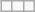<table class="wikitable" style="float:right;">
<tr style="text-align: center">
<td></td>
<td></td>
<td></td>
</tr>
</table>
